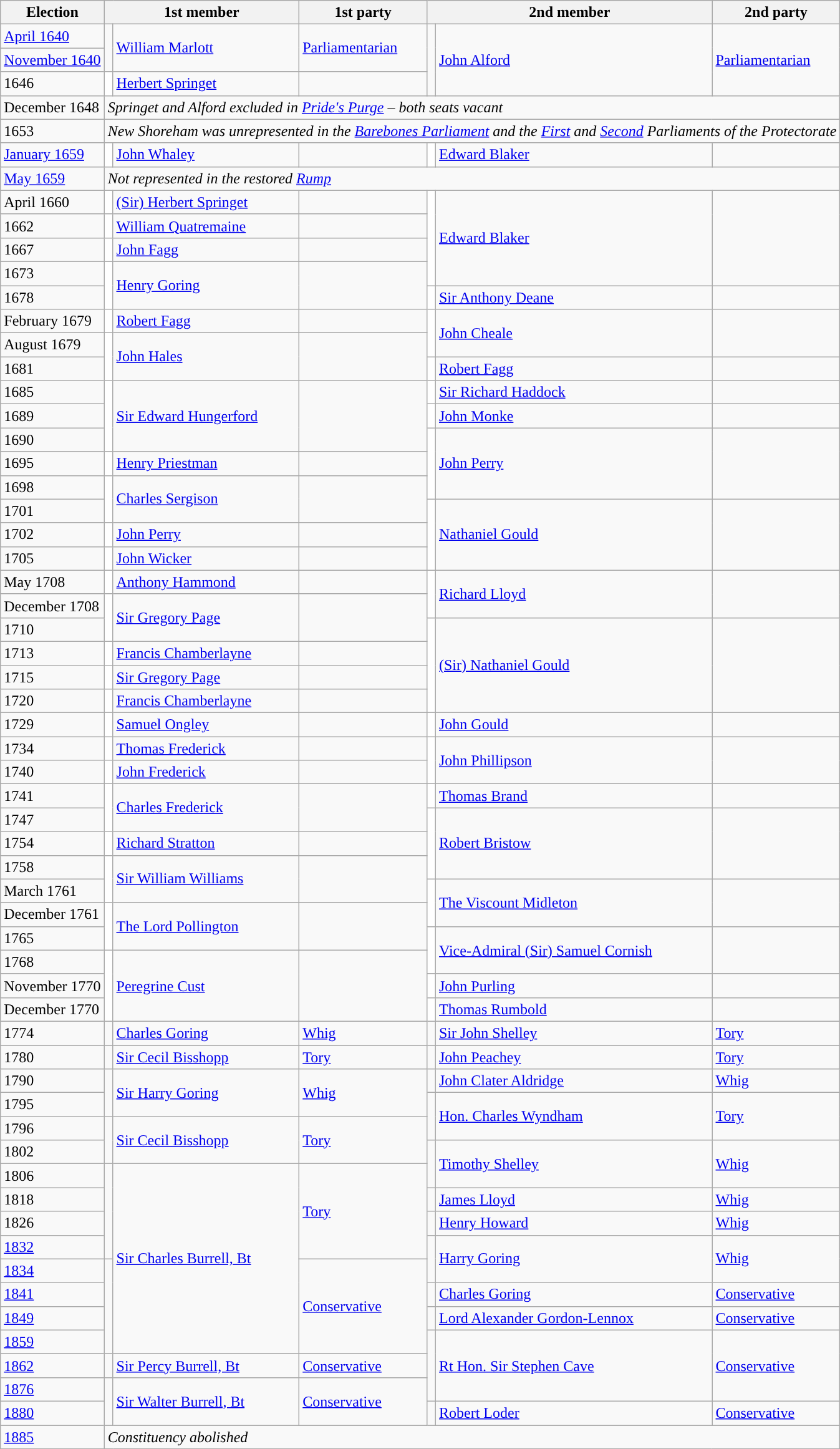<table class="wikitable">
<tr>
<th>Election</th>
<th colspan="2">1st member</th>
<th>1st party</th>
<th colspan="2">2nd member</th>
<th>2nd party</th>
</tr>
<tr>
<td><a href='#'>April 1640</a></td>
<td rowspan="2" style="color:inherit;background-color: "></td>
<td rowspan="2"><a href='#'>William Marlott</a></td>
<td rowspan = "2"><a href='#'>Parliamentarian</a></td>
<td rowspan="3" style="color:inherit;background-color: "></td>
<td rowspan="3"><a href='#'>John Alford</a></td>
<td rowspan="3"><a href='#'>Parliamentarian</a></td>
</tr>
<tr>
<td><a href='#'>November 1640</a></td>
</tr>
<tr>
<td>1646</td>
<td style="color:inherit;background-color: white"></td>
<td><a href='#'>Herbert Springet</a></td>
<td></td>
</tr>
<tr>
<td>December 1648</td>
<td colspan="6"><em>Springet and Alford excluded in <a href='#'>Pride's Purge</a> – both seats vacant</em></td>
</tr>
<tr>
<td>1653</td>
<td colspan="6"><em>New Shoreham was unrepresented in the <a href='#'>Barebones Parliament</a> and the <a href='#'>First</a> and <a href='#'>Second</a> Parliaments of the Protectorate</em></td>
</tr>
<tr>
<td><a href='#'>January 1659</a></td>
<td style="color:inherit;background-color: white"></td>
<td><a href='#'>John Whaley</a></td>
<td></td>
<td style="color:inherit;background-color: white"></td>
<td><a href='#'>Edward Blaker</a></td>
<td></td>
</tr>
<tr>
<td><a href='#'>May 1659</a></td>
<td colspan="6"><em>Not represented in the restored <a href='#'>Rump</a></em></td>
</tr>
<tr>
<td>April 1660</td>
<td style="color:inherit;background-color: white"></td>
<td><a href='#'>(Sir) Herbert Springet</a></td>
<td></td>
<td rowspan="4" style="color:inherit;background-color: white"></td>
<td rowspan="4"><a href='#'>Edward Blaker</a></td>
<td rowspan="4"></td>
</tr>
<tr>
<td>1662</td>
<td style="color:inherit;background-color: white"></td>
<td><a href='#'>William Quatremaine</a></td>
<td></td>
</tr>
<tr>
<td>1667</td>
<td style="color:inherit;background-color: white"></td>
<td><a href='#'>John Fagg</a></td>
<td></td>
</tr>
<tr>
<td>1673</td>
<td rowspan="2" style="color:inherit;background-color: white"></td>
<td rowspan="2"><a href='#'>Henry Goring</a></td>
<td rowspan="2"></td>
</tr>
<tr>
<td>1678</td>
<td style="color:inherit;background-color: white"></td>
<td><a href='#'>Sir Anthony Deane</a></td>
<td></td>
</tr>
<tr>
<td>February 1679</td>
<td style="color:inherit;background-color: white"></td>
<td><a href='#'>Robert Fagg</a></td>
<td></td>
<td rowspan="2" style="color:inherit;background-color: white"></td>
<td rowspan="2"><a href='#'>John Cheale</a></td>
<td rowspan="2"></td>
</tr>
<tr>
<td>August 1679</td>
<td rowspan="2" style="color:inherit;background-color: white"></td>
<td rowspan="2"><a href='#'>John Hales</a></td>
<td rowspan="2"></td>
</tr>
<tr>
<td>1681</td>
<td style="color:inherit;background-color: white"></td>
<td><a href='#'>Robert Fagg</a></td>
<td></td>
</tr>
<tr>
<td>1685</td>
<td rowspan="3" style="color:inherit;background-color: white"></td>
<td rowspan="3"><a href='#'>Sir Edward Hungerford</a></td>
<td rowspan="3"></td>
<td style="color:inherit;background-color: white"></td>
<td><a href='#'>Sir Richard Haddock</a></td>
<td></td>
</tr>
<tr>
<td>1689</td>
<td style="color:inherit;background-color: white"></td>
<td><a href='#'>John Monke</a></td>
<td></td>
</tr>
<tr>
<td>1690</td>
<td rowspan="3" style="color:inherit;background-color: white"></td>
<td rowspan="3"><a href='#'>John Perry</a></td>
<td rowspan="3"></td>
</tr>
<tr>
<td>1695</td>
<td style="color:inherit;background-color: white"></td>
<td><a href='#'>Henry Priestman</a></td>
<td></td>
</tr>
<tr>
<td>1698</td>
<td rowspan="2" style="color:inherit;background-color: white"></td>
<td rowspan="2"><a href='#'>Charles Sergison</a></td>
<td rowspan="2"></td>
</tr>
<tr>
<td>1701</td>
<td rowspan="3" style="color:inherit;background-color: white"></td>
<td rowspan="3"><a href='#'>Nathaniel Gould</a></td>
<td rowspan="3"></td>
</tr>
<tr>
<td>1702</td>
<td style="color:inherit;background-color: white"></td>
<td><a href='#'>John Perry</a></td>
<td></td>
</tr>
<tr>
<td>1705</td>
<td style="color:inherit;background-color: white"></td>
<td><a href='#'>John Wicker</a></td>
<td></td>
</tr>
<tr>
<td>May 1708</td>
<td style="color:inherit;background-color: white"></td>
<td><a href='#'>Anthony Hammond</a></td>
<td></td>
<td rowspan="2" style="color:inherit;background-color: white"></td>
<td rowspan="2"><a href='#'>Richard Lloyd</a></td>
<td rowspan="2"></td>
</tr>
<tr>
<td>December 1708</td>
<td rowspan="2" style="color:inherit;background-color: white"></td>
<td rowspan="2"><a href='#'>Sir Gregory Page</a></td>
<td rowspan="2"></td>
</tr>
<tr>
<td>1710</td>
<td rowspan="4" style="color:inherit;background-color: white"></td>
<td rowspan="4"><a href='#'>(Sir) Nathaniel Gould</a></td>
<td rowspan="4"></td>
</tr>
<tr>
<td>1713</td>
<td style="color:inherit;background-color: white"></td>
<td><a href='#'>Francis Chamberlayne</a></td>
<td></td>
</tr>
<tr>
<td>1715</td>
<td style="color:inherit;background-color: white"></td>
<td><a href='#'>Sir Gregory Page</a></td>
<td></td>
</tr>
<tr>
<td>1720</td>
<td style="color:inherit;background-color: white"></td>
<td><a href='#'>Francis Chamberlayne</a></td>
<td></td>
</tr>
<tr>
<td>1729</td>
<td style="color:inherit;background-color: white"></td>
<td><a href='#'>Samuel Ongley</a></td>
<td></td>
<td style="color:inherit;background-color: white"></td>
<td><a href='#'>John Gould</a></td>
<td></td>
</tr>
<tr>
<td>1734</td>
<td style="color:inherit;background-color: white"></td>
<td><a href='#'>Thomas Frederick</a></td>
<td></td>
<td rowspan="2" style="color:inherit;background-color: white"></td>
<td rowspan="2"><a href='#'>John Phillipson</a></td>
<td rowspan="2"></td>
</tr>
<tr>
<td>1740</td>
<td style="color:inherit;background-color: white"></td>
<td><a href='#'>John Frederick</a></td>
<td></td>
</tr>
<tr>
<td>1741</td>
<td rowspan="2" style="color:inherit;background-color: white"></td>
<td rowspan="2"><a href='#'>Charles Frederick</a></td>
<td rowspan="2"></td>
<td style="color:inherit;background-color: white"></td>
<td><a href='#'>Thomas Brand</a></td>
<td></td>
</tr>
<tr>
<td>1747</td>
<td rowspan="3" style="color:inherit;background-color: white"></td>
<td rowspan="3"><a href='#'>Robert Bristow</a></td>
<td rowspan="3"></td>
</tr>
<tr>
<td>1754</td>
<td style="color:inherit;background-color: white"></td>
<td><a href='#'>Richard Stratton</a></td>
<td></td>
</tr>
<tr>
<td>1758</td>
<td rowspan="2" style="color:inherit;background-color: white"></td>
<td rowspan="2"><a href='#'>Sir William Williams</a></td>
<td rowspan="2"></td>
</tr>
<tr>
<td>March 1761</td>
<td rowspan="2" style="color:inherit;background-color: white"></td>
<td rowspan="2"><a href='#'>The Viscount Midleton</a></td>
<td rowspan="2"></td>
</tr>
<tr>
<td>December 1761</td>
<td rowspan="2" style="color:inherit;background-color: white"></td>
<td rowspan="2"><a href='#'>The Lord Pollington</a></td>
<td rowspan="2"></td>
</tr>
<tr>
<td>1765</td>
<td rowspan="2" style="color:inherit;background-color: white"></td>
<td rowspan="2"><a href='#'>Vice-Admiral (Sir) Samuel Cornish</a></td>
<td rowspan="2"></td>
</tr>
<tr>
<td>1768</td>
<td rowspan="3" style="color:inherit;background-color: white"></td>
<td rowspan="3"><a href='#'>Peregrine Cust</a></td>
<td rowspan="3"></td>
</tr>
<tr>
<td>November 1770</td>
<td style="color:inherit;background-color: white"></td>
<td><a href='#'>John Purling</a></td>
<td></td>
</tr>
<tr>
<td>December 1770</td>
<td style="color:inherit;background-color: white"></td>
<td><a href='#'>Thomas Rumbold</a></td>
<td></td>
</tr>
<tr>
<td>1774</td>
<td style="color:inherit;background-color: "></td>
<td><a href='#'>Charles Goring</a></td>
<td><a href='#'>Whig</a></td>
<td style="color:inherit;background-color: "></td>
<td><a href='#'>Sir John Shelley</a></td>
<td><a href='#'>Tory</a></td>
</tr>
<tr>
<td>1780</td>
<td style="color:inherit;background-color: "></td>
<td><a href='#'>Sir Cecil Bisshopp</a></td>
<td><a href='#'>Tory</a></td>
<td style="color:inherit;background-color: "></td>
<td><a href='#'>John Peachey</a></td>
<td><a href='#'>Tory</a></td>
</tr>
<tr>
<td>1790</td>
<td rowspan="2" style="color:inherit;background-color: "></td>
<td rowspan="2"><a href='#'>Sir Harry Goring</a></td>
<td rowspan="2"><a href='#'>Whig</a></td>
<td style="color:inherit;background-color: "></td>
<td><a href='#'>John Clater Aldridge</a></td>
<td><a href='#'>Whig</a></td>
</tr>
<tr>
<td>1795</td>
<td rowspan="2" style="color:inherit;background-color: "></td>
<td rowspan="2"><a href='#'>Hon. Charles Wyndham</a></td>
<td rowspan="2"><a href='#'>Tory</a></td>
</tr>
<tr>
<td>1796</td>
<td rowspan="2" style="color:inherit;background-color: "></td>
<td rowspan="2"><a href='#'>Sir Cecil Bisshopp</a></td>
<td rowspan="2"><a href='#'>Tory</a></td>
</tr>
<tr>
<td>1802</td>
<td rowspan="2" style="color:inherit;background-color: "></td>
<td rowspan="2"><a href='#'>Timothy Shelley</a></td>
<td rowspan="2"><a href='#'>Whig</a></td>
</tr>
<tr>
<td>1806</td>
<td rowspan="4" style="color:inherit;background-color: "></td>
<td rowspan="8"><a href='#'>Sir Charles Burrell, Bt</a></td>
<td rowspan="4"><a href='#'>Tory</a></td>
</tr>
<tr>
<td>1818</td>
<td style="color:inherit;background-color: "></td>
<td><a href='#'>James Lloyd</a></td>
<td><a href='#'>Whig</a></td>
</tr>
<tr>
<td>1826</td>
<td style="color:inherit;background-color: "></td>
<td><a href='#'>Henry Howard</a></td>
<td><a href='#'>Whig</a></td>
</tr>
<tr>
<td><a href='#'>1832</a></td>
<td rowspan="2" style="color:inherit;background-color: "></td>
<td rowspan="2"><a href='#'>Harry Goring</a></td>
<td rowspan="2"><a href='#'>Whig</a></td>
</tr>
<tr>
<td><a href='#'>1834</a></td>
<td rowspan="4" style="color:inherit;background-color: "></td>
<td rowspan="4"><a href='#'>Conservative</a></td>
</tr>
<tr>
<td><a href='#'>1841</a></td>
<td style="color:inherit;background-color: "></td>
<td><a href='#'>Charles Goring</a></td>
<td><a href='#'>Conservative</a></td>
</tr>
<tr>
<td><a href='#'>1849</a></td>
<td style="color:inherit;background-color: "></td>
<td><a href='#'>Lord Alexander Gordon-Lennox</a></td>
<td><a href='#'>Conservative</a></td>
</tr>
<tr>
<td><a href='#'>1859</a></td>
<td rowspan="3" style="color:inherit;background-color: "></td>
<td rowspan="3"><a href='#'>Rt Hon. Sir Stephen Cave</a></td>
<td rowspan="3"><a href='#'>Conservative</a></td>
</tr>
<tr>
<td><a href='#'>1862</a></td>
<td style="color:inherit;background-color: "></td>
<td><a href='#'>Sir Percy Burrell, Bt</a></td>
<td><a href='#'>Conservative</a></td>
</tr>
<tr>
<td><a href='#'>1876</a></td>
<td rowspan="2" style="color:inherit;background-color: "></td>
<td rowspan="2"><a href='#'>Sir Walter Burrell, Bt</a></td>
<td rowspan="2"><a href='#'>Conservative</a></td>
</tr>
<tr>
<td><a href='#'>1880</a></td>
<td style="color:inherit;background-color: "></td>
<td><a href='#'>Robert Loder</a></td>
<td><a href='#'>Conservative</a></td>
</tr>
<tr>
<td><a href='#'>1885</a></td>
<td colspan="6"><em>Constituency abolished</em></td>
</tr>
</table>
